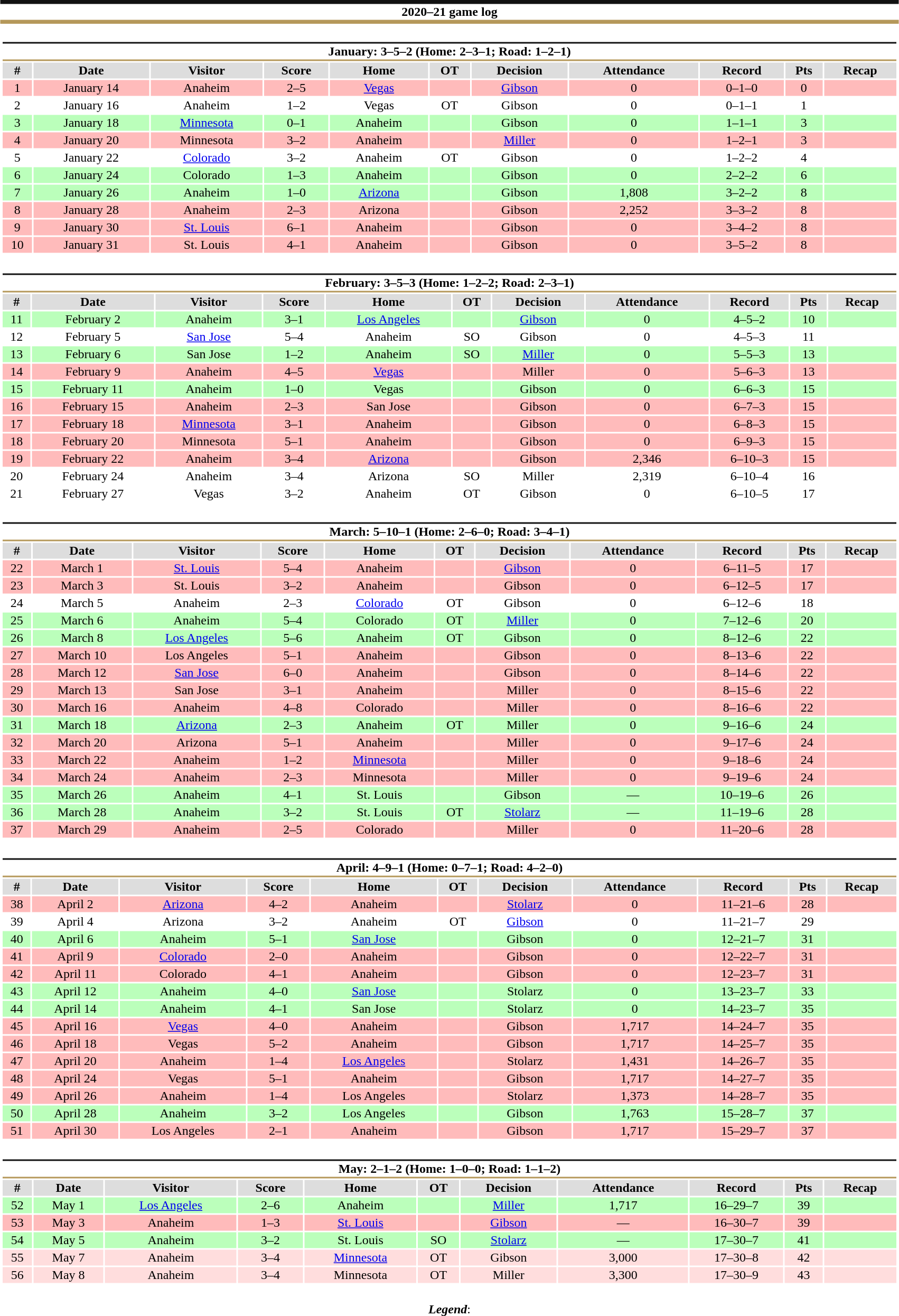<table class="toccolours" style="width:90%; clear:both; margin:1.5em auto; text-align:center;">
<tr>
<th colspan="11" style="background:#FFFFFF; border-top:#111111 5px solid; border-bottom:#B5985A 5px solid;">2020–21 game log</th>
</tr>
<tr>
<td colspan="11"><br><table class="toccolours collapsible collapsed" style="width:100%;">
<tr>
<th colspan="11" style="background:#FFFFFF; border-top:#111111 2px solid; border-bottom:#B5985A 2px solid;">January: 3–5–2 (Home: 2–3–1; Road: 1–2–1)</th>
</tr>
<tr style="background:#ddd;">
<th>#</th>
<th>Date</th>
<th>Visitor</th>
<th>Score</th>
<th>Home</th>
<th>OT</th>
<th>Decision</th>
<th>Attendance</th>
<th>Record</th>
<th>Pts</th>
<th>Recap</th>
</tr>
<tr style="background:#fbb;">
<td>1</td>
<td>January 14</td>
<td>Anaheim</td>
<td>2–5</td>
<td><a href='#'>Vegas</a></td>
<td></td>
<td><a href='#'>Gibson</a></td>
<td>0</td>
<td>0–1–0</td>
<td>0</td>
<td></td>
</tr>
<tr style="background:#fff;">
<td>2</td>
<td>January 16</td>
<td>Anaheim</td>
<td>1–2</td>
<td>Vegas</td>
<td>OT</td>
<td>Gibson</td>
<td>0</td>
<td>0–1–1</td>
<td>1</td>
<td></td>
</tr>
<tr style="background:#bfb;">
<td>3</td>
<td>January 18</td>
<td><a href='#'>Minnesota</a></td>
<td>0–1</td>
<td>Anaheim</td>
<td></td>
<td>Gibson</td>
<td>0</td>
<td>1–1–1</td>
<td>3</td>
<td></td>
</tr>
<tr style="background:#fbb;">
<td>4</td>
<td>January 20</td>
<td>Minnesota</td>
<td>3–2</td>
<td>Anaheim</td>
<td></td>
<td><a href='#'>Miller</a></td>
<td>0</td>
<td>1–2–1</td>
<td>3</td>
<td></td>
</tr>
<tr style="background:#fff;">
<td>5</td>
<td>January 22</td>
<td><a href='#'>Colorado</a></td>
<td>3–2</td>
<td>Anaheim</td>
<td>OT</td>
<td>Gibson</td>
<td>0</td>
<td>1–2–2</td>
<td>4</td>
<td></td>
</tr>
<tr style="background:#bfb;">
<td>6</td>
<td>January 24</td>
<td>Colorado</td>
<td>1–3</td>
<td>Anaheim</td>
<td></td>
<td>Gibson</td>
<td>0</td>
<td>2–2–2</td>
<td>6</td>
<td></td>
</tr>
<tr style="background:#bfb;">
<td>7</td>
<td>January 26</td>
<td>Anaheim</td>
<td>1–0</td>
<td><a href='#'>Arizona</a></td>
<td></td>
<td>Gibson</td>
<td>1,808</td>
<td>3–2–2</td>
<td>8</td>
<td></td>
</tr>
<tr style="background:#fbb;">
<td>8</td>
<td>January 28</td>
<td>Anaheim</td>
<td>2–3</td>
<td>Arizona</td>
<td></td>
<td>Gibson</td>
<td>2,252</td>
<td>3–3–2</td>
<td>8</td>
<td></td>
</tr>
<tr style="background:#fbb;">
<td>9</td>
<td>January 30</td>
<td><a href='#'>St. Louis</a></td>
<td>6–1</td>
<td>Anaheim</td>
<td></td>
<td>Gibson</td>
<td>0</td>
<td>3–4–2</td>
<td>8</td>
<td></td>
</tr>
<tr style="background:#fbb;">
<td>10</td>
<td>January 31</td>
<td>St. Louis</td>
<td>4–1</td>
<td>Anaheim</td>
<td></td>
<td>Gibson</td>
<td>0</td>
<td>3–5–2</td>
<td>8</td>
<td></td>
</tr>
</table>
</td>
</tr>
<tr>
<td colspan="11"><br><table class="toccolours collapsible collapsed" style="width:100%;">
<tr>
<th colspan="11" style="background:#FFFFFF; border-top:#111111 2px solid; border-bottom:#B5985A 2px solid;">February: 3–5–3 (Home: 1–2–2; Road: 2–3–1)</th>
</tr>
<tr style="background:#ddd;">
<th>#</th>
<th>Date</th>
<th>Visitor</th>
<th>Score</th>
<th>Home</th>
<th>OT</th>
<th>Decision</th>
<th>Attendance</th>
<th>Record</th>
<th>Pts</th>
<th>Recap</th>
</tr>
<tr style="background:#bfb;">
<td>11</td>
<td>February 2</td>
<td>Anaheim</td>
<td>3–1</td>
<td><a href='#'>Los Angeles</a></td>
<td></td>
<td><a href='#'>Gibson</a></td>
<td>0</td>
<td>4–5–2</td>
<td>10</td>
<td></td>
</tr>
<tr style="background:#fff;">
<td>12</td>
<td>February 5</td>
<td><a href='#'>San Jose</a></td>
<td>5–4</td>
<td>Anaheim</td>
<td>SO</td>
<td>Gibson</td>
<td>0</td>
<td>4–5–3</td>
<td>11</td>
<td></td>
</tr>
<tr style="background:#bfb;">
<td>13</td>
<td>February 6</td>
<td>San Jose</td>
<td>1–2</td>
<td>Anaheim</td>
<td>SO</td>
<td><a href='#'>Miller</a></td>
<td>0</td>
<td>5–5–3</td>
<td>13</td>
<td></td>
</tr>
<tr style="background:#fbb;">
<td>14</td>
<td>February 9</td>
<td>Anaheim</td>
<td>4–5</td>
<td><a href='#'>Vegas</a></td>
<td></td>
<td>Miller</td>
<td>0</td>
<td>5–6–3</td>
<td>13</td>
<td></td>
</tr>
<tr style="background:#bfb;">
<td>15</td>
<td>February 11</td>
<td>Anaheim</td>
<td>1–0</td>
<td>Vegas</td>
<td></td>
<td>Gibson</td>
<td>0</td>
<td>6–6–3</td>
<td>15</td>
<td></td>
</tr>
<tr style="background:#fbb;">
<td>16</td>
<td>February 15</td>
<td>Anaheim</td>
<td>2–3</td>
<td>San Jose</td>
<td></td>
<td>Gibson</td>
<td>0</td>
<td>6–7–3</td>
<td>15</td>
<td></td>
</tr>
<tr style="background:#fbb;">
<td>17</td>
<td>February 18</td>
<td><a href='#'>Minnesota</a></td>
<td>3–1</td>
<td>Anaheim</td>
<td></td>
<td>Gibson</td>
<td>0</td>
<td>6–8–3</td>
<td>15</td>
<td></td>
</tr>
<tr style="background:#fbb;">
<td>18</td>
<td>February 20</td>
<td>Minnesota</td>
<td>5–1</td>
<td>Anaheim</td>
<td></td>
<td>Gibson</td>
<td>0</td>
<td>6–9–3</td>
<td>15</td>
<td></td>
</tr>
<tr style="background:#fbb;">
<td>19</td>
<td>February 22</td>
<td>Anaheim</td>
<td>3–4</td>
<td><a href='#'>Arizona</a></td>
<td></td>
<td>Gibson</td>
<td>2,346</td>
<td>6–10–3</td>
<td>15</td>
<td></td>
</tr>
<tr style="background:#fff;">
<td>20</td>
<td>February 24</td>
<td>Anaheim</td>
<td>3–4</td>
<td>Arizona</td>
<td>SO</td>
<td>Miller</td>
<td>2,319</td>
<td>6–10–4</td>
<td>16</td>
<td></td>
</tr>
<tr style="background:#fff;">
<td>21</td>
<td>February 27</td>
<td>Vegas</td>
<td>3–2</td>
<td>Anaheim</td>
<td>OT</td>
<td>Gibson</td>
<td>0</td>
<td>6–10–5</td>
<td>17</td>
<td></td>
</tr>
</table>
</td>
</tr>
<tr>
<td colspan="11"><br><table class="toccolours collapsible collapsed" style="width:100%;">
<tr>
<th colspan="11" style="background:#FFFFFF; border-top:#111111 2px solid; border-bottom:#B5985A 2px solid;">March: 5–10–1 (Home: 2–6–0; Road: 3–4–1)</th>
</tr>
<tr style="background:#ddd;">
<th>#</th>
<th>Date</th>
<th>Visitor</th>
<th>Score</th>
<th>Home</th>
<th>OT</th>
<th>Decision</th>
<th>Attendance</th>
<th>Record</th>
<th>Pts</th>
<th>Recap</th>
</tr>
<tr style="background:#fbb;">
<td>22</td>
<td>March 1</td>
<td><a href='#'>St. Louis</a></td>
<td>5–4</td>
<td>Anaheim</td>
<td></td>
<td><a href='#'>Gibson</a></td>
<td>0</td>
<td>6–11–5</td>
<td>17</td>
<td></td>
</tr>
<tr style="background:#fbb;">
<td>23</td>
<td>March 3</td>
<td>St. Louis</td>
<td>3–2</td>
<td>Anaheim</td>
<td></td>
<td>Gibson</td>
<td>0</td>
<td>6–12–5</td>
<td>17</td>
<td></td>
</tr>
<tr style="background:#fff;">
<td>24</td>
<td>March 5</td>
<td>Anaheim</td>
<td>2–3</td>
<td><a href='#'>Colorado</a></td>
<td>OT</td>
<td>Gibson</td>
<td>0</td>
<td>6–12–6</td>
<td>18</td>
<td></td>
</tr>
<tr style="background:#bfb;">
<td>25</td>
<td>March 6</td>
<td>Anaheim</td>
<td>5–4</td>
<td>Colorado</td>
<td>OT</td>
<td><a href='#'>Miller</a></td>
<td>0</td>
<td>7–12–6</td>
<td>20</td>
<td></td>
</tr>
<tr style="background:#bfb;">
<td>26</td>
<td>March 8</td>
<td><a href='#'>Los Angeles</a></td>
<td>5–6</td>
<td>Anaheim</td>
<td>OT</td>
<td>Gibson</td>
<td>0</td>
<td>8–12–6</td>
<td>22</td>
<td></td>
</tr>
<tr style="background:#fbb;">
<td>27</td>
<td>March 10</td>
<td>Los Angeles</td>
<td>5–1</td>
<td>Anaheim</td>
<td></td>
<td>Gibson</td>
<td>0</td>
<td>8–13–6</td>
<td>22</td>
<td></td>
</tr>
<tr style="background:#fbb;">
<td>28</td>
<td>March 12</td>
<td><a href='#'>San Jose</a></td>
<td>6–0</td>
<td>Anaheim</td>
<td></td>
<td>Gibson</td>
<td>0</td>
<td>8–14–6</td>
<td>22</td>
<td></td>
</tr>
<tr style="background:#fbb;">
<td>29</td>
<td>March 13</td>
<td>San Jose</td>
<td>3–1</td>
<td>Anaheim</td>
<td></td>
<td>Miller</td>
<td>0</td>
<td>8–15–6</td>
<td>22</td>
<td></td>
</tr>
<tr style="background:#fbb;">
<td>30</td>
<td>March 16</td>
<td>Anaheim</td>
<td>4–8</td>
<td>Colorado</td>
<td></td>
<td>Miller</td>
<td>0</td>
<td>8–16–6</td>
<td>22</td>
<td></td>
</tr>
<tr style="background:#bfb;">
<td>31</td>
<td>March 18</td>
<td><a href='#'>Arizona</a></td>
<td>2–3</td>
<td>Anaheim</td>
<td>OT</td>
<td>Miller</td>
<td>0</td>
<td>9–16–6</td>
<td>24</td>
<td></td>
</tr>
<tr style="background:#fbb;">
<td>32</td>
<td>March 20</td>
<td>Arizona</td>
<td>5–1</td>
<td>Anaheim</td>
<td></td>
<td>Miller</td>
<td>0</td>
<td>9–17–6</td>
<td>24</td>
<td></td>
</tr>
<tr style="background:#fbb;">
<td>33</td>
<td>March 22</td>
<td>Anaheim</td>
<td>1–2</td>
<td><a href='#'>Minnesota</a></td>
<td></td>
<td>Miller</td>
<td>0</td>
<td>9–18–6</td>
<td>24</td>
<td></td>
</tr>
<tr style="background:#fbb;">
<td>34</td>
<td>March 24</td>
<td>Anaheim</td>
<td>2–3</td>
<td>Minnesota</td>
<td></td>
<td>Miller</td>
<td>0</td>
<td>9–19–6</td>
<td>24</td>
<td></td>
</tr>
<tr style="background:#bfb;">
<td>35</td>
<td>March 26</td>
<td>Anaheim</td>
<td>4–1</td>
<td>St. Louis</td>
<td></td>
<td>Gibson</td>
<td>—</td>
<td>10–19–6</td>
<td>26</td>
<td></td>
</tr>
<tr style="background:#bfb;">
<td>36</td>
<td>March 28</td>
<td>Anaheim</td>
<td>3–2</td>
<td>St. Louis</td>
<td>OT</td>
<td><a href='#'>Stolarz</a></td>
<td>—</td>
<td>11–19–6</td>
<td>28</td>
<td></td>
</tr>
<tr style="background:#fbb;">
<td>37</td>
<td>March 29</td>
<td>Anaheim</td>
<td>2–5</td>
<td>Colorado</td>
<td></td>
<td>Miller</td>
<td>0</td>
<td>11–20–6</td>
<td>28</td>
<td></td>
</tr>
</table>
</td>
</tr>
<tr>
<td colspan="11"><br><table class="toccolours collapsible collapsed" style="width:100%;">
<tr>
<th colspan="11" style="background:#FFFFFF; border-top:#111111 2px solid; border-bottom:#B5985A 2px solid;">April: 4–9–1 (Home: 0–7–1; Road: 4–2–0)</th>
</tr>
<tr style="background:#ddd;">
<th>#</th>
<th>Date</th>
<th>Visitor</th>
<th>Score</th>
<th>Home</th>
<th>OT</th>
<th>Decision</th>
<th>Attendance</th>
<th>Record</th>
<th>Pts</th>
<th>Recap</th>
</tr>
<tr style="background:#fbb;">
<td>38</td>
<td>April 2</td>
<td><a href='#'>Arizona</a></td>
<td>4–2</td>
<td>Anaheim</td>
<td></td>
<td><a href='#'>Stolarz</a></td>
<td>0</td>
<td>11–21–6</td>
<td>28</td>
<td></td>
</tr>
<tr style="background:#fff;">
<td>39</td>
<td>April 4</td>
<td>Arizona</td>
<td>3–2</td>
<td>Anaheim</td>
<td>OT</td>
<td><a href='#'>Gibson</a></td>
<td>0</td>
<td>11–21–7</td>
<td>29</td>
<td></td>
</tr>
<tr style="background:#bfb;">
<td>40</td>
<td>April 6</td>
<td>Anaheim</td>
<td>5–1</td>
<td><a href='#'>San Jose</a></td>
<td></td>
<td>Gibson</td>
<td>0</td>
<td>12–21–7</td>
<td>31</td>
<td></td>
</tr>
<tr style="background:#fbb;">
<td>41</td>
<td>April 9</td>
<td><a href='#'>Colorado</a></td>
<td>2–0</td>
<td>Anaheim</td>
<td></td>
<td>Gibson</td>
<td>0</td>
<td>12–22–7</td>
<td>31</td>
<td></td>
</tr>
<tr style="background:#fbb;">
<td>42</td>
<td>April 11</td>
<td>Colorado</td>
<td>4–1</td>
<td>Anaheim</td>
<td></td>
<td>Gibson</td>
<td>0</td>
<td>12–23–7</td>
<td>31</td>
<td></td>
</tr>
<tr style="background:#bfb;">
<td>43</td>
<td>April 12</td>
<td>Anaheim</td>
<td>4–0</td>
<td><a href='#'>San Jose</a></td>
<td></td>
<td>Stolarz</td>
<td>0</td>
<td>13–23–7</td>
<td>33</td>
<td></td>
</tr>
<tr style="background:#bfb;">
<td>44</td>
<td>April 14</td>
<td>Anaheim</td>
<td>4–1</td>
<td>San Jose</td>
<td></td>
<td>Stolarz</td>
<td>0</td>
<td>14–23–7</td>
<td>35</td>
<td></td>
</tr>
<tr style="background:#fbb;">
<td>45</td>
<td>April 16</td>
<td><a href='#'>Vegas</a></td>
<td>4–0</td>
<td>Anaheim</td>
<td></td>
<td>Gibson</td>
<td>1,717</td>
<td>14–24–7</td>
<td>35</td>
<td></td>
</tr>
<tr style="background:#fbb;">
<td>46</td>
<td>April 18</td>
<td>Vegas</td>
<td>5–2</td>
<td>Anaheim</td>
<td></td>
<td>Gibson</td>
<td>1,717</td>
<td>14–25–7</td>
<td>35</td>
<td></td>
</tr>
<tr style="background:#fbb;">
<td>47</td>
<td>April 20</td>
<td>Anaheim</td>
<td>1–4</td>
<td><a href='#'>Los Angeles</a></td>
<td></td>
<td>Stolarz</td>
<td>1,431</td>
<td>14–26–7</td>
<td>35</td>
<td></td>
</tr>
<tr style="background:#fbb;">
<td>48</td>
<td>April 24</td>
<td>Vegas</td>
<td>5–1</td>
<td>Anaheim</td>
<td></td>
<td>Gibson</td>
<td>1,717</td>
<td>14–27–7</td>
<td>35</td>
<td></td>
</tr>
<tr style="background:#fbb;">
<td>49</td>
<td>April 26</td>
<td>Anaheim</td>
<td>1–4</td>
<td>Los Angeles</td>
<td></td>
<td>Stolarz</td>
<td>1,373</td>
<td>14–28–7</td>
<td>35</td>
<td></td>
</tr>
<tr style="background:#bfb;">
<td>50</td>
<td>April 28</td>
<td>Anaheim</td>
<td>3–2</td>
<td>Los Angeles</td>
<td></td>
<td>Gibson</td>
<td>1,763</td>
<td>15–28–7</td>
<td>37</td>
<td></td>
</tr>
<tr style="background:#fbb;">
<td>51</td>
<td>April 30</td>
<td>Los Angeles</td>
<td>2–1</td>
<td>Anaheim</td>
<td></td>
<td>Gibson</td>
<td>1,717</td>
<td>15–29–7</td>
<td>37</td>
<td></td>
</tr>
</table>
</td>
</tr>
<tr>
<td colspan="11"><br><table class="toccolours collapsible collapsed" style="width:100%;">
<tr>
<th colspan="11" style="background:#FFFFFF; border-top:#111111 2px solid; border-bottom:#B5985A 2px solid;">May: 2–1–2 (Home: 1–0–0; Road: 1–1–2)</th>
</tr>
<tr style="background:#ddd;">
<th>#</th>
<th>Date</th>
<th>Visitor</th>
<th>Score</th>
<th>Home</th>
<th>OT</th>
<th>Decision</th>
<th>Attendance</th>
<th>Record</th>
<th>Pts</th>
<th>Recap</th>
</tr>
<tr style="background:#bfb;">
<td>52</td>
<td>May 1</td>
<td><a href='#'>Los Angeles</a></td>
<td>2–6</td>
<td>Anaheim</td>
<td></td>
<td><a href='#'>Miller</a></td>
<td>1,717</td>
<td>16–29–7</td>
<td>39</td>
<td></td>
</tr>
<tr style="background:#fbb;">
<td>53</td>
<td>May 3</td>
<td>Anaheim</td>
<td>1–3</td>
<td><a href='#'>St. Louis</a></td>
<td></td>
<td><a href='#'>Gibson</a></td>
<td>—</td>
<td>16–30–7</td>
<td>39</td>
<td></td>
</tr>
<tr style="background:#bfb;">
<td>54</td>
<td>May 5</td>
<td>Anaheim</td>
<td>3–2</td>
<td>St. Louis</td>
<td>SO</td>
<td><a href='#'>Stolarz</a></td>
<td>—</td>
<td>17–30–7</td>
<td>41</td>
<td></td>
</tr>
<tr style="background:#fdd;">
<td>55</td>
<td>May 7</td>
<td>Anaheim</td>
<td>3–4</td>
<td><a href='#'>Minnesota</a></td>
<td>OT</td>
<td>Gibson</td>
<td>3,000</td>
<td>17–30–8</td>
<td>42</td>
<td></td>
</tr>
<tr style="background:#fdd;">
<td>56</td>
<td>May 8</td>
<td>Anaheim</td>
<td>3–4</td>
<td>Minnesota</td>
<td>OT</td>
<td>Miller</td>
<td>3,300</td>
<td>17–30–9</td>
<td>43</td>
<td></td>
</tr>
</table>
</td>
</tr>
<tr>
<td colspan="11" style="text-align:center;"><br><strong><em>Legend</em></strong>:


</td>
</tr>
</table>
